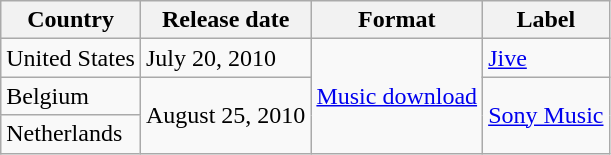<table class="wikitable">
<tr>
<th>Country</th>
<th>Release date</th>
<th>Format</th>
<th>Label</th>
</tr>
<tr>
<td>United States</td>
<td>July 20, 2010</td>
<td rowspan="3"><a href='#'>Music download</a></td>
<td><a href='#'>Jive</a></td>
</tr>
<tr>
<td>Belgium</td>
<td rowspan="2">August 25, 2010</td>
<td rowspan="2"><a href='#'>Sony Music</a></td>
</tr>
<tr>
<td>Netherlands</td>
</tr>
</table>
